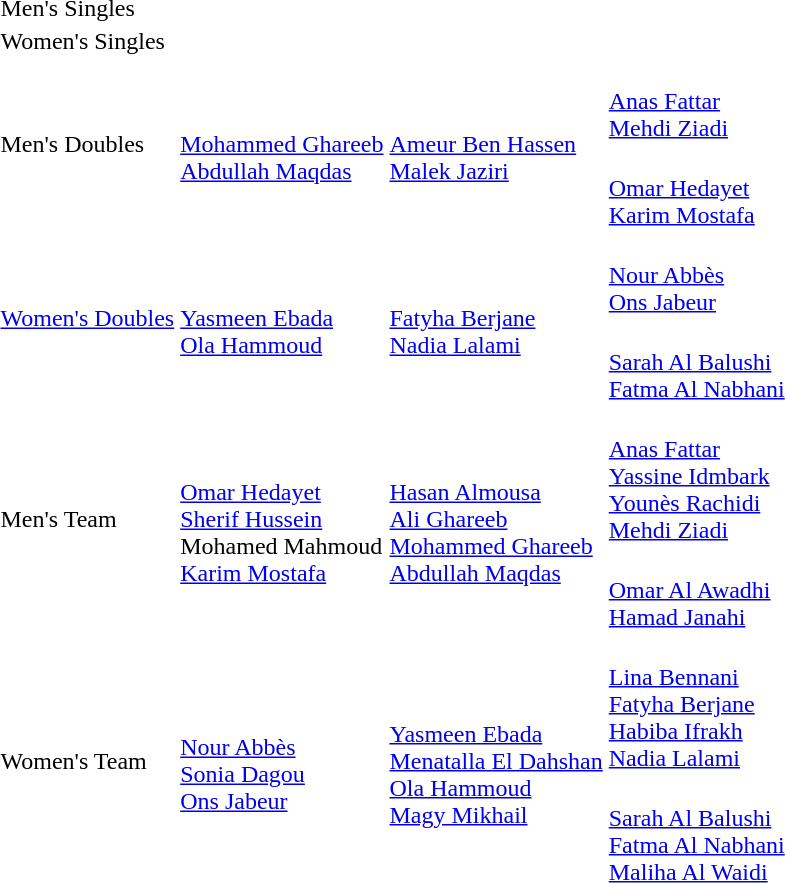<table>
<tr>
<td rowspan=2>Men's Singles</td>
<td rowspan=2></td>
<td rowspan=2></td>
<td></td>
</tr>
<tr>
<td></td>
</tr>
<tr>
<td rowspan=2>Women's Singles</td>
<td rowspan=2></td>
<td rowspan=2></td>
<td></td>
</tr>
<tr>
<td></td>
</tr>
<tr>
<td rowspan=2>Men's Doubles</td>
<td rowspan=2><br><a href='#'>Mohammed Ghareeb</a><br><a href='#'>Abdullah Maqdas</a></td>
<td rowspan=2><br><a href='#'>Ameur Ben Hassen</a><br><a href='#'>Malek Jaziri</a></td>
<td><br><a href='#'>Anas Fattar</a><br><a href='#'>Mehdi Ziadi</a></td>
</tr>
<tr>
<td><br><a href='#'>Omar Hedayet</a><br><a href='#'>Karim Mostafa</a></td>
</tr>
<tr>
<td rowspan=2><a href='#'>Women's Doubles</a></td>
<td rowspan=2><br><a href='#'>Yasmeen Ebada</a><br><a href='#'>Ola Hammoud</a></td>
<td rowspan=2><br><a href='#'>Fatyha Berjane</a><br><a href='#'>Nadia Lalami</a></td>
<td><br><a href='#'>Nour Abbès</a><br><a href='#'>Ons Jabeur</a></td>
</tr>
<tr>
<td><br><a href='#'>Sarah Al Balushi</a><br><a href='#'>Fatma Al Nabhani</a></td>
</tr>
<tr>
<td rowspan=2>Men's Team</td>
<td rowspan=2><br><a href='#'>Omar Hedayet</a><br><a href='#'>Sherif Hussein</a><br>Mohamed Mahmoud<br><a href='#'>Karim Mostafa</a></td>
<td rowspan=2><br><a href='#'>Hasan Almousa</a><br><a href='#'>Ali Ghareeb</a><br><a href='#'>Mohammed Ghareeb</a><br><a href='#'>Abdullah Maqdas</a></td>
<td><br><a href='#'>Anas Fattar</a><br><a href='#'>Yassine Idmbark</a><br><a href='#'>Younès Rachidi</a><br><a href='#'>Mehdi Ziadi</a></td>
</tr>
<tr>
<td><br><a href='#'>Omar Al Awadhi</a><br><a href='#'>Hamad Janahi</a></td>
</tr>
<tr>
<td rowspan=2>Women's Team</td>
<td rowspan=2><br><a href='#'>Nour Abbès</a><br><a href='#'>Sonia Dagou</a><br><a href='#'>Ons Jabeur</a></td>
<td rowspan=2><br><a href='#'>Yasmeen Ebada</a><br><a href='#'>Menatalla El Dahshan</a><br><a href='#'>Ola Hammoud</a><br><a href='#'>Magy Mikhail</a></td>
<td><br><a href='#'>Lina Bennani</a><br><a href='#'>Fatyha Berjane</a><br><a href='#'>Habiba Ifrakh</a><br><a href='#'>Nadia Lalami</a></td>
</tr>
<tr>
<td><br><a href='#'>Sarah Al Balushi</a><br><a href='#'>Fatma Al Nabhani</a><br><a href='#'>Maliha Al Waidi</a></td>
</tr>
</table>
